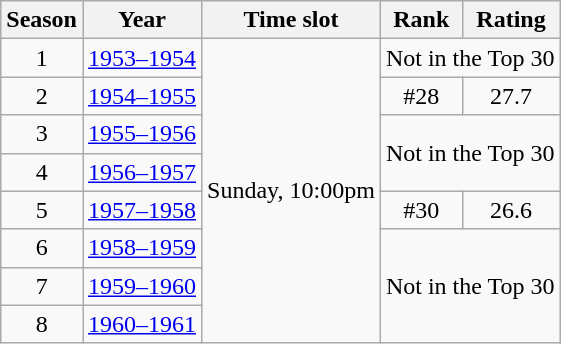<table class="wikitable" style="text-align:center">
<tr>
<th style="text-align:center;"><strong>Season</strong></th>
<th style="text-align:center;"><strong>Year</strong></th>
<th style="text-align:center;"><strong>Time slot</strong></th>
<th style="text-align:center;"><strong>Rank</strong></th>
<th style="text-align:center;"><strong>Rating</strong></th>
</tr>
<tr>
<td>1</td>
<td><a href='#'>1953–1954</a></td>
<td rowspan="8">Sunday, 10:00pm</td>
<td colspan="2">Not in the Top 30</td>
</tr>
<tr>
<td>2</td>
<td><a href='#'>1954–1955</a></td>
<td>#28</td>
<td>27.7</td>
</tr>
<tr>
<td>3</td>
<td><a href='#'>1955–1956</a></td>
<td rowspan="2" colspan="2">Not in the Top 30</td>
</tr>
<tr>
<td>4</td>
<td><a href='#'>1956–1957</a></td>
</tr>
<tr>
<td>5</td>
<td><a href='#'>1957–1958</a></td>
<td>#30</td>
<td>26.6</td>
</tr>
<tr>
<td>6</td>
<td><a href='#'>1958–1959</a></td>
<td colspan="2" rowspan="3">Not in the Top 30</td>
</tr>
<tr>
<td>7</td>
<td><a href='#'>1959–1960</a></td>
</tr>
<tr>
<td>8</td>
<td><a href='#'>1960–1961</a></td>
</tr>
</table>
